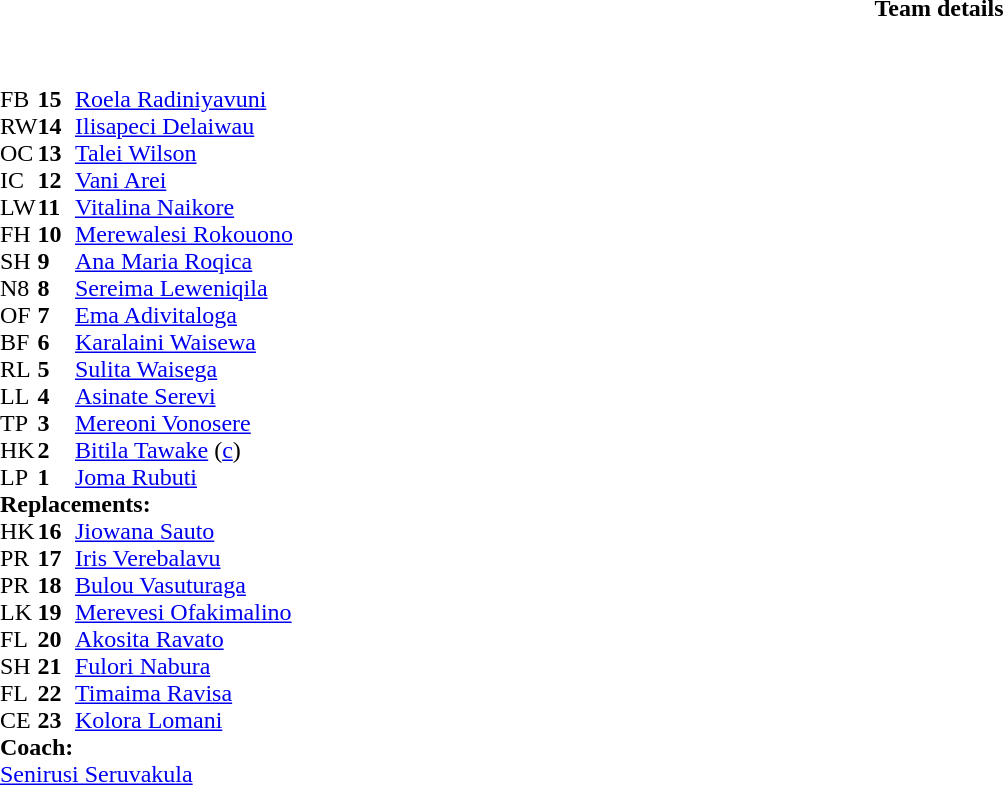<table class="collapsible collapsed" border="0" style="width:100%">
<tr>
<th>Team details</th>
</tr>
<tr>
<td><br><table style="width:100%">
<tr>
<td style="vertical-align:top;width:50%"><br><table cellspacing="0" cellpadding="0">
<tr>
<th width="25"></th>
<th width="25"></th>
</tr>
<tr>
<td>FB</td>
<td><strong>15</strong></td>
<td><a href='#'>Roela Radiniyavuni</a></td>
</tr>
<tr>
<td>RW</td>
<td><strong>14</strong></td>
<td><a href='#'>Ilisapeci Delaiwau</a></td>
</tr>
<tr>
<td>OC</td>
<td><strong>13</strong></td>
<td><a href='#'>Talei Wilson</a></td>
</tr>
<tr>
<td>IC</td>
<td><strong>12</strong></td>
<td><a href='#'>Vani Arei</a></td>
</tr>
<tr>
<td>LW</td>
<td><strong>11</strong></td>
<td><a href='#'>Vitalina Naikore</a></td>
</tr>
<tr>
<td>FH</td>
<td><strong>10</strong></td>
<td><a href='#'>Merewalesi Rokouono</a></td>
</tr>
<tr>
<td>SH</td>
<td><strong>9</strong></td>
<td><a href='#'>Ana Maria Roqica</a></td>
</tr>
<tr>
<td>N8</td>
<td><strong>8</strong></td>
<td><a href='#'>Sereima Leweniqila</a></td>
</tr>
<tr>
<td>OF</td>
<td><strong>7</strong></td>
<td><a href='#'>Ema Adivitaloga</a></td>
</tr>
<tr>
<td>BF</td>
<td><strong>6</strong></td>
<td><a href='#'>Karalaini Waisewa</a></td>
</tr>
<tr>
<td>RL</td>
<td><strong>5</strong></td>
<td><a href='#'>Sulita Waisega</a></td>
</tr>
<tr>
<td>LL</td>
<td><strong>4</strong></td>
<td><a href='#'>Asinate Serevi</a></td>
</tr>
<tr>
<td>TP</td>
<td><strong>3</strong></td>
<td><a href='#'>Mereoni Vonosere</a></td>
</tr>
<tr>
<td>HK</td>
<td><strong>2</strong></td>
<td><a href='#'>Bitila Tawake</a> (<a href='#'>c</a>)</td>
</tr>
<tr>
<td>LP</td>
<td><strong>1</strong></td>
<td><a href='#'>Joma Rubuti</a></td>
</tr>
<tr>
<td colspan="3"><strong>Replacements:</strong></td>
</tr>
<tr>
<td>HK</td>
<td><strong>16</strong></td>
<td><a href='#'>Jiowana Sauto</a></td>
</tr>
<tr>
<td>PR</td>
<td><strong>17</strong></td>
<td><a href='#'>Iris Verebalavu</a></td>
</tr>
<tr>
<td>PR</td>
<td><strong>18</strong></td>
<td><a href='#'>Bulou Vasuturaga</a></td>
</tr>
<tr>
<td>LK</td>
<td><strong>19</strong></td>
<td><a href='#'>Merevesi Ofakimalino</a></td>
</tr>
<tr>
<td>FL</td>
<td><strong>20</strong></td>
<td><a href='#'>Akosita Ravato</a></td>
</tr>
<tr>
<td>SH</td>
<td><strong>21</strong></td>
<td><a href='#'>Fulori Nabura</a></td>
</tr>
<tr>
<td>FL</td>
<td><strong>22</strong></td>
<td><a href='#'>Timaima Ravisa</a></td>
</tr>
<tr>
<td>CE</td>
<td><strong>23</strong></td>
<td><a href='#'>Kolora Lomani</a></td>
</tr>
<tr>
<td colspan="3"><strong>Coach:</strong></td>
</tr>
<tr>
<td colspan="3"><a href='#'>Senirusi Seruvakula</a></td>
</tr>
</table>
</td>
</tr>
</table>
</td>
</tr>
</table>
